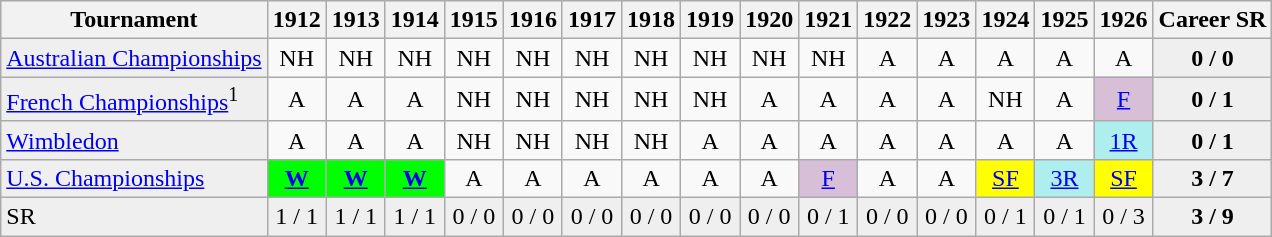<table class="wikitable">
<tr style="background:#efefef;">
<th>Tournament</th>
<th>1912</th>
<th>1913</th>
<th>1914</th>
<th>1915</th>
<th>1916</th>
<th>1917</th>
<th>1918</th>
<th>1919</th>
<th>1920</th>
<th>1921</th>
<th>1922</th>
<th>1923</th>
<th>1924</th>
<th>1925</th>
<th>1926</th>
<th>Career SR</th>
</tr>
<tr>
<td style="background:#EFEFEF;"><a href='#'>Australian Championships</a></td>
<td align="center">NH</td>
<td align="center">NH</td>
<td align="center">NH</td>
<td align="center">NH</td>
<td align="center">NH</td>
<td align="center">NH</td>
<td align="center">NH</td>
<td align="center">NH</td>
<td align="center">NH</td>
<td align="center">NH</td>
<td align="center">A</td>
<td align="center">A</td>
<td align="center">A</td>
<td align="center">A</td>
<td align="center">A</td>
<td align="center" style="background:#EFEFEF;"><strong>0 / 0</strong></td>
</tr>
<tr>
<td style="background:#EFEFEF;"><a href='#'>French Championships</a><sup>1</sup></td>
<td align="center">A</td>
<td align="center">A</td>
<td align="center">A</td>
<td align="center">NH</td>
<td align="center">NH</td>
<td align="center">NH</td>
<td align="center">NH</td>
<td align="center">NH</td>
<td align="center">A</td>
<td align="center">A</td>
<td align="center">A</td>
<td align="center">A</td>
<td align="center">NH</td>
<td align="center">A</td>
<td align="center" style="background:#D8BFD8;"><a href='#'>F</a></td>
<td align="center" style="background:#EFEFEF;"><strong>0 / 1</strong></td>
</tr>
<tr>
<td style="background:#EFEFEF;"><a href='#'>Wimbledon</a></td>
<td align="center">A</td>
<td align="center">A</td>
<td align="center">A</td>
<td align="center">NH</td>
<td align="center">NH</td>
<td align="center">NH</td>
<td align="center">NH</td>
<td align="center">A</td>
<td align="center">A</td>
<td align="center">A</td>
<td align="center">A</td>
<td align="center">A</td>
<td align="center">A</td>
<td align="center">A</td>
<td align="center" style="background:#afeeee;"><a href='#'>1R</a></td>
<td align="center" style="background:#EFEFEF;"><strong>0 / 1</strong></td>
</tr>
<tr>
<td style="background:#EFEFEF;"><a href='#'>U.S. Championships</a></td>
<td align="center" style="background:#00ff00;"><strong><a href='#'>W</a></strong></td>
<td align="center" style="background:#00ff00;"><strong><a href='#'>W</a></strong></td>
<td align="center" style="background:#00ff00;"><strong><a href='#'>W</a></strong></td>
<td align="center">A</td>
<td align="center">A</td>
<td align="center">A</td>
<td align="center">A</td>
<td align="center">A</td>
<td align="center">A</td>
<td align="center" style="background:#D8BFD8;"><a href='#'>F</a></td>
<td align="center">A</td>
<td align="center">A</td>
<td align="center" style="background:yellow;"><a href='#'>SF</a></td>
<td align="center" style="background:#afeeee;"><a href='#'>3R</a></td>
<td align="center" style="background:yellow;"><a href='#'>SF</a></td>
<td align="center" style="background:#EFEFEF;"><strong>3 / 7</strong></td>
</tr>
<tr>
<td style="background:#EFEFEF;">SR</td>
<td align="center" style="background:#EFEFEF;">1 / 1</td>
<td align="center" style="background:#EFEFEF;">1 / 1</td>
<td align="center" style="background:#EFEFEF;">1 / 1</td>
<td align="center" style="background:#EFEFEF;">0 / 0</td>
<td align="center" style="background:#EFEFEF;">0 / 0</td>
<td align="center" style="background:#EFEFEF;">0 / 0</td>
<td align="center" style="background:#EFEFEF;">0 / 0</td>
<td align="center" style="background:#EFEFEF;">0 / 0</td>
<td align="center" style="background:#EFEFEF;">0 / 0</td>
<td align="center" style="background:#EFEFEF;">0 / 1</td>
<td align="center" style="background:#EFEFEF;">0 / 0</td>
<td align="center" style="background:#EFEFEF;">0 / 0</td>
<td align="center" style="background:#EFEFEF;">0 / 1</td>
<td align="center" style="background:#EFEFEF;">0 / 1</td>
<td align="center" style="background:#EFEFEF;">0 / 3</td>
<td align="center" style="background:#EFEFEF;"><strong>3 / 9</strong></td>
</tr>
</table>
